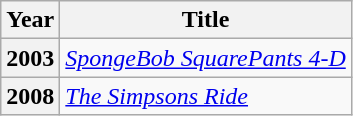<table class="wikitable">
<tr>
<th>Year</th>
<th>Title</th>
</tr>
<tr>
<th>2003</th>
<td><em><a href='#'>SpongeBob SquarePants 4-D</a></em></td>
</tr>
<tr>
<th>2008</th>
<td><em><a href='#'>The Simpsons Ride</a></em></td>
</tr>
</table>
